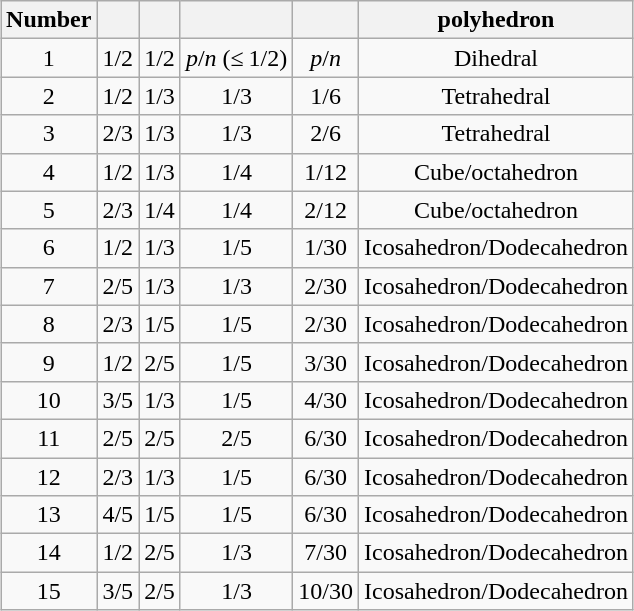<table class="wikitable" style="margin: 1em auto; text-align: center;">
<tr>
<th>Number</th>
<th></th>
<th></th>
<th></th>
<th></th>
<th>polyhedron</th>
</tr>
<tr>
<td>1</td>
<td>1/2</td>
<td>1/2</td>
<td><em>p</em>/<em>n</em> (≤ 1/2)</td>
<td><em>p</em>/<em>n</em></td>
<td>Dihedral</td>
</tr>
<tr>
<td>2</td>
<td>1/2</td>
<td>1/3</td>
<td>1/3</td>
<td>1/6</td>
<td>Tetrahedral</td>
</tr>
<tr>
<td>3</td>
<td>2/3</td>
<td>1/3</td>
<td>1/3</td>
<td>2/6</td>
<td>Tetrahedral</td>
</tr>
<tr>
<td>4</td>
<td>1/2</td>
<td>1/3</td>
<td>1/4</td>
<td>1/12</td>
<td>Cube/octahedron</td>
</tr>
<tr>
<td>5</td>
<td>2/3</td>
<td>1/4</td>
<td>1/4</td>
<td>2/12</td>
<td>Cube/octahedron</td>
</tr>
<tr>
<td>6</td>
<td>1/2</td>
<td>1/3</td>
<td>1/5</td>
<td>1/30</td>
<td>Icosahedron/Dodecahedron</td>
</tr>
<tr>
<td>7</td>
<td>2/5</td>
<td>1/3</td>
<td>1/3</td>
<td>2/30</td>
<td>Icosahedron/Dodecahedron</td>
</tr>
<tr>
<td>8</td>
<td>2/3</td>
<td>1/5</td>
<td>1/5</td>
<td>2/30</td>
<td>Icosahedron/Dodecahedron</td>
</tr>
<tr>
<td>9</td>
<td>1/2</td>
<td>2/5</td>
<td>1/5</td>
<td>3/30</td>
<td>Icosahedron/Dodecahedron</td>
</tr>
<tr>
<td>10</td>
<td>3/5</td>
<td>1/3</td>
<td>1/5</td>
<td>4/30</td>
<td>Icosahedron/Dodecahedron</td>
</tr>
<tr>
<td>11</td>
<td>2/5</td>
<td>2/5</td>
<td>2/5</td>
<td>6/30</td>
<td>Icosahedron/Dodecahedron</td>
</tr>
<tr>
<td>12</td>
<td>2/3</td>
<td>1/3</td>
<td>1/5</td>
<td>6/30</td>
<td>Icosahedron/Dodecahedron</td>
</tr>
<tr>
<td>13</td>
<td>4/5</td>
<td>1/5</td>
<td>1/5</td>
<td>6/30</td>
<td>Icosahedron/Dodecahedron</td>
</tr>
<tr>
<td>14</td>
<td>1/2</td>
<td>2/5</td>
<td>1/3</td>
<td>7/30</td>
<td>Icosahedron/Dodecahedron</td>
</tr>
<tr>
<td>15</td>
<td>3/5</td>
<td>2/5</td>
<td>1/3</td>
<td>10/30</td>
<td>Icosahedron/Dodecahedron</td>
</tr>
</table>
